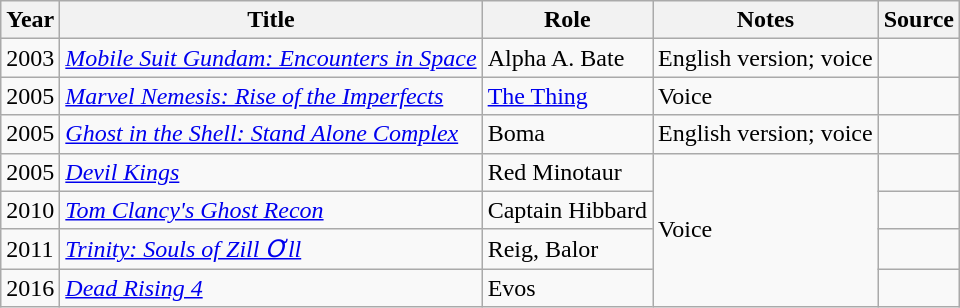<table class="wikitable sortable">
<tr>
<th>Year</th>
<th>Title</th>
<th>Role</th>
<th>Notes</th>
<th>Source</th>
</tr>
<tr>
<td>2003</td>
<td><em><a href='#'>Mobile Suit Gundam: Encounters in Space</a></em></td>
<td>Alpha A. Bate</td>
<td>English version; voice</td>
<td></td>
</tr>
<tr>
<td>2005</td>
<td><em><a href='#'>Marvel Nemesis: Rise of the Imperfects</a></em></td>
<td><a href='#'>The Thing</a></td>
<td>Voice</td>
<td></td>
</tr>
<tr>
<td>2005</td>
<td><a href='#'><em>Ghost in the Shell: Stand Alone Complex</em></a></td>
<td>Boma</td>
<td>English version; voice</td>
<td></td>
</tr>
<tr>
<td>2005</td>
<td><em><a href='#'>Devil Kings</a></em></td>
<td>Red Minotaur</td>
<td rowspan="4">Voice</td>
<td></td>
</tr>
<tr>
<td>2010</td>
<td><a href='#'><em>Tom Clancy's Ghost Recon</em></a></td>
<td>Captain Hibbard</td>
<td></td>
</tr>
<tr>
<td>2011</td>
<td><em><a href='#'>Trinity: Souls of Zill Ơll</a></em></td>
<td>Reig, Balor</td>
<td></td>
</tr>
<tr>
<td>2016</td>
<td><em><a href='#'>Dead Rising 4</a></em></td>
<td>Evos</td>
<td></td>
</tr>
</table>
